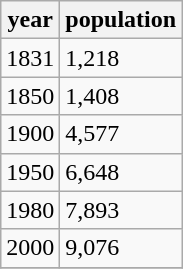<table class="wikitable">
<tr>
<th>year</th>
<th>population</th>
</tr>
<tr>
<td>1831</td>
<td>1,218</td>
</tr>
<tr>
<td>1850</td>
<td>1,408</td>
</tr>
<tr>
<td>1900</td>
<td>4,577</td>
</tr>
<tr>
<td>1950</td>
<td>6,648</td>
</tr>
<tr>
<td>1980</td>
<td>7,893</td>
</tr>
<tr>
<td>2000</td>
<td>9,076</td>
</tr>
<tr>
</tr>
</table>
